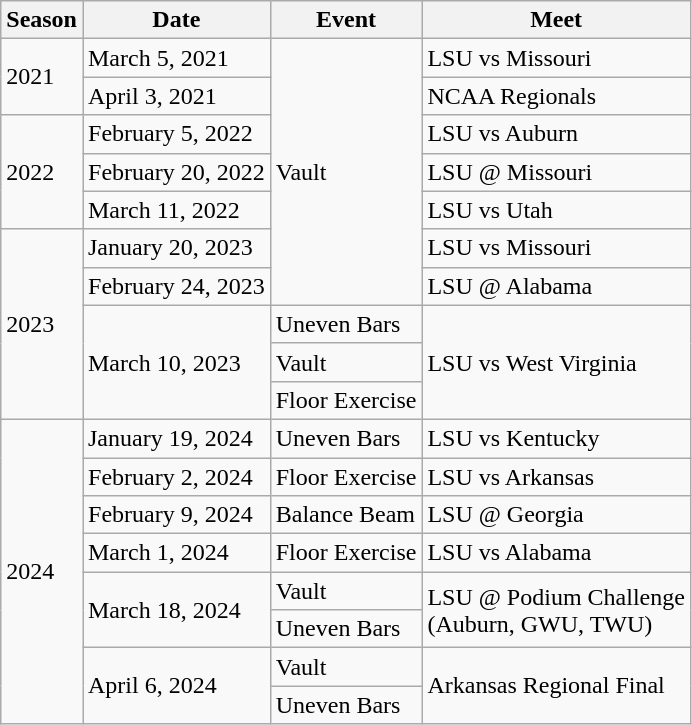<table class="wikitable">
<tr>
<th>Season</th>
<th>Date</th>
<th>Event</th>
<th>Meet</th>
</tr>
<tr>
<td rowspan="2">2021</td>
<td>March 5, 2021</td>
<td rowspan="7">Vault</td>
<td>LSU vs Missouri</td>
</tr>
<tr>
<td>April 3, 2021</td>
<td>NCAA Regionals</td>
</tr>
<tr>
<td rowspan="3">2022</td>
<td>February 5, 2022</td>
<td>LSU vs Auburn</td>
</tr>
<tr>
<td>February 20, 2022</td>
<td>LSU @ Missouri</td>
</tr>
<tr>
<td>March 11, 2022</td>
<td>LSU vs Utah</td>
</tr>
<tr>
<td rowspan="5">2023</td>
<td>January 20, 2023</td>
<td>LSU vs Missouri</td>
</tr>
<tr>
<td>February 24, 2023</td>
<td>LSU @ Alabama</td>
</tr>
<tr>
<td rowspan="3">March 10, 2023</td>
<td>Uneven Bars</td>
<td rowspan="3">LSU vs West Virginia</td>
</tr>
<tr>
<td>Vault</td>
</tr>
<tr>
<td>Floor Exercise</td>
</tr>
<tr>
<td rowspan="8">2024</td>
<td>January 19, 2024</td>
<td>Uneven Bars</td>
<td>LSU vs Kentucky</td>
</tr>
<tr>
<td>February 2, 2024</td>
<td>Floor Exercise</td>
<td>LSU vs Arkansas</td>
</tr>
<tr>
<td>February 9, 2024</td>
<td>Balance Beam</td>
<td>LSU @ Georgia</td>
</tr>
<tr>
<td>March 1, 2024</td>
<td>Floor Exercise</td>
<td>LSU vs Alabama</td>
</tr>
<tr>
<td rowspan="2">March 18, 2024</td>
<td>Vault</td>
<td rowspan="2">LSU @ Podium Challenge<br>(Auburn, GWU, TWU)</td>
</tr>
<tr>
<td>Uneven Bars</td>
</tr>
<tr>
<td rowspan="2">April 6, 2024</td>
<td>Vault</td>
<td rowspan="2">Arkansas Regional Final</td>
</tr>
<tr>
<td>Uneven Bars</td>
</tr>
</table>
